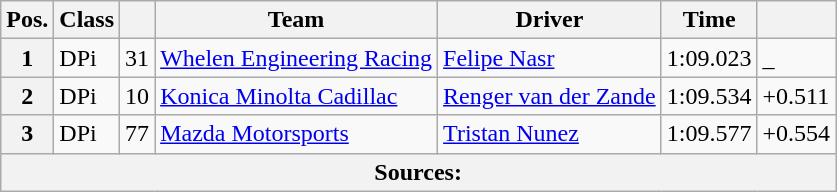<table class="wikitable">
<tr>
<th>Pos.</th>
<th>Class</th>
<th></th>
<th>Team</th>
<th>Driver</th>
<th>Time</th>
<th></th>
</tr>
<tr>
<th>1</th>
<td>DPi</td>
<td>31</td>
<td><a href='#'>Whelen Engineering Racing</a></td>
<td><a href='#'>Felipe Nasr</a></td>
<td>1:09.023</td>
<td>_</td>
</tr>
<tr>
<th>2</th>
<td>DPi</td>
<td>10</td>
<td><a href='#'>Konica Minolta Cadillac</a></td>
<td><a href='#'>Renger van der Zande</a></td>
<td>1:09.534</td>
<td>+0.511</td>
</tr>
<tr>
<th>3</th>
<td>DPi</td>
<td>77</td>
<td><a href='#'>Mazda Motorsports</a></td>
<td><a href='#'>Tristan Nunez</a></td>
<td>1:09.577</td>
<td>+0.554</td>
</tr>
<tr>
<th colspan="7">Sources:</th>
</tr>
</table>
